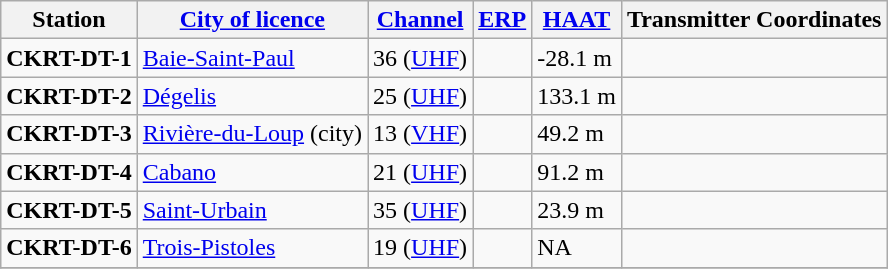<table class="wikitable">
<tr>
<th>Station</th>
<th><a href='#'>City of licence</a></th>
<th><a href='#'>Channel</a></th>
<th><a href='#'>ERP</a></th>
<th><a href='#'>HAAT</a></th>
<th>Transmitter Coordinates</th>
</tr>
<tr style="vertical-align: top; text-align: left;">
<td><strong>CKRT-DT-1</strong></td>
<td><a href='#'>Baie-Saint-Paul</a></td>
<td>36 (<a href='#'>UHF</a>)<br></td>
<td></td>
<td>-28.1 m</td>
<td></td>
</tr>
<tr style="vertical-align: top; text-align: left;">
<td><strong>CKRT-DT-2</strong></td>
<td><a href='#'>Dégelis</a></td>
<td>25 (<a href='#'>UHF</a>)</td>
<td></td>
<td>133.1 m</td>
<td></td>
</tr>
<tr style="vertical-align: top; text-align: left;">
<td><strong>CKRT-DT-3</strong></td>
<td><a href='#'>Rivière-du-Loup</a> (city)</td>
<td>13 (<a href='#'>VHF</a>)</td>
<td></td>
<td>49.2 m</td>
<td></td>
</tr>
<tr style="vertical-align: top; text-align: left;">
<td><strong>CKRT-DT-4</strong></td>
<td><a href='#'>Cabano</a></td>
<td>21 (<a href='#'>UHF</a>)</td>
<td></td>
<td>91.2 m</td>
<td></td>
</tr>
<tr style="vertical-align: top; text-align: left;">
<td><strong>CKRT-DT-5</strong></td>
<td><a href='#'>Saint-Urbain</a></td>
<td>35 (<a href='#'>UHF</a>)</td>
<td></td>
<td>23.9 m</td>
<td></td>
</tr>
<tr style="vertical-align: top; text-align: left;">
<td><strong>CKRT-DT-6</strong></td>
<td><a href='#'>Trois-Pistoles</a></td>
<td>19 (<a href='#'>UHF</a>)</td>
<td></td>
<td>NA</td>
<td></td>
</tr>
<tr style="vertical-align: top; text-align: left;">
</tr>
</table>
